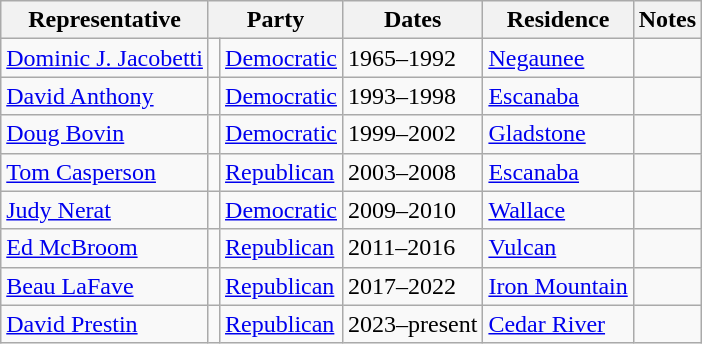<table class=wikitable>
<tr valign=bottom>
<th>Representative</th>
<th colspan="2">Party</th>
<th>Dates</th>
<th>Residence</th>
<th>Notes</th>
</tr>
<tr>
<td><a href='#'>Dominic J. Jacobetti</a></td>
<td bgcolor=></td>
<td><a href='#'>Democratic</a></td>
<td>1965–1992</td>
<td><a href='#'>Negaunee</a></td>
<td></td>
</tr>
<tr>
<td><a href='#'>David Anthony</a></td>
<td bgcolor=></td>
<td><a href='#'>Democratic</a></td>
<td>1993–1998</td>
<td><a href='#'>Escanaba</a></td>
<td></td>
</tr>
<tr>
<td><a href='#'>Doug Bovin</a></td>
<td bgcolor=></td>
<td><a href='#'>Democratic</a></td>
<td>1999–2002</td>
<td><a href='#'>Gladstone</a></td>
<td></td>
</tr>
<tr>
<td><a href='#'>Tom Casperson</a></td>
<td bgcolor=></td>
<td><a href='#'>Republican</a></td>
<td>2003–2008</td>
<td><a href='#'>Escanaba</a></td>
<td></td>
</tr>
<tr>
<td><a href='#'>Judy Nerat</a></td>
<td bgcolor=></td>
<td><a href='#'>Democratic</a></td>
<td>2009–2010</td>
<td><a href='#'>Wallace</a></td>
<td></td>
</tr>
<tr>
<td><a href='#'>Ed McBroom</a></td>
<td bgcolor=></td>
<td><a href='#'>Republican</a></td>
<td>2011–2016</td>
<td><a href='#'>Vulcan</a></td>
<td></td>
</tr>
<tr>
<td><a href='#'>Beau LaFave</a></td>
<td bgcolor=></td>
<td><a href='#'>Republican</a></td>
<td>2017–2022</td>
<td><a href='#'>Iron Mountain</a></td>
<td></td>
</tr>
<tr>
<td><a href='#'>David Prestin</a></td>
<td bgcolor=></td>
<td><a href='#'>Republican</a></td>
<td>2023–present</td>
<td><a href='#'>Cedar River</a></td>
<td></td>
</tr>
</table>
